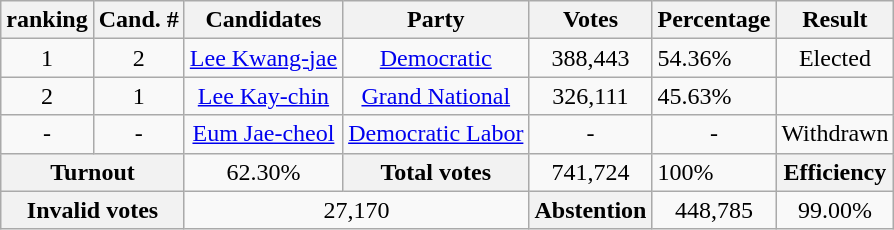<table class="wikitable sortable" style="text-align:center;">
<tr>
<th>ranking</th>
<th>Cand. #</th>
<th>Candidates</th>
<th>Party</th>
<th>Votes</th>
<th>Percentage</th>
<th>Result</th>
</tr>
<tr>
<td>1</td>
<td>2</td>
<td><a href='#'>Lee Kwang-jae</a></td>
<td><a href='#'>Democratic</a></td>
<td>388,443</td>
<td align=left>54.36%</td>
<td>Elected</td>
</tr>
<tr>
<td>2</td>
<td>1</td>
<td><a href='#'>Lee Kay-chin</a></td>
<td><a href='#'>Grand National</a></td>
<td>326,111</td>
<td align=left>45.63%</td>
<td></td>
</tr>
<tr>
<td>-</td>
<td>-</td>
<td><a href='#'>Eum Jae-cheol</a></td>
<td><a href='#'>Democratic Labor</a></td>
<td>-</td>
<td>-</td>
<td>Withdrawn</td>
</tr>
<tr class="sortbottom">
<th colspan=2>Turnout</th>
<td>62.30%</td>
<th>Total votes</th>
<td>741,724</td>
<td align=left>100%</td>
<th>Efficiency</th>
</tr>
<tr class="sortbottom">
<th colspan=2>Invalid votes</th>
<td colspan=2>27,170</td>
<th>Abstention</th>
<td>448,785</td>
<td>99.00%</td>
</tr>
</table>
